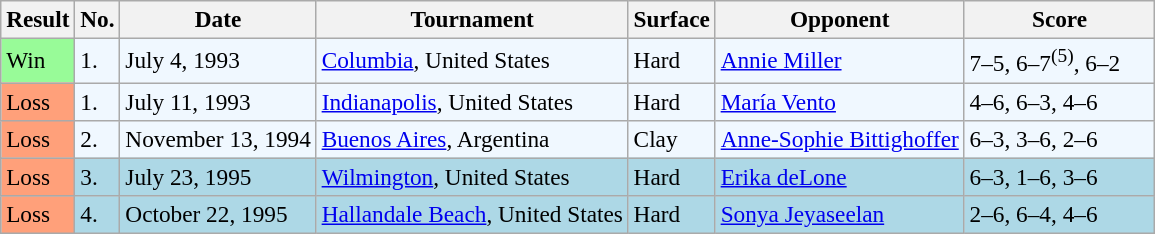<table class="sortable wikitable" style=font-size:97%>
<tr>
<th>Result</th>
<th>No.</th>
<th>Date</th>
<th>Tournament</th>
<th>Surface</th>
<th>Opponent</th>
<th style="width:120px" class="unsortable">Score</th>
</tr>
<tr style="background:#f0f8ff;">
<td style="background:#98fb98;">Win</td>
<td>1.</td>
<td>July 4, 1993</td>
<td><a href='#'>Columbia</a>, United States</td>
<td>Hard</td>
<td> <a href='#'>Annie Miller</a></td>
<td>7–5, 6–7<sup>(5)</sup>, 6–2</td>
</tr>
<tr style="background:#f0f8ff;">
<td style="background:#ffa07a;">Loss</td>
<td>1.</td>
<td>July 11, 1993</td>
<td><a href='#'>Indianapolis</a>, United States</td>
<td>Hard</td>
<td> <a href='#'>María Vento</a></td>
<td>4–6, 6–3, 4–6</td>
</tr>
<tr style="background:#f0f8ff;">
<td style="background:#ffa07a;">Loss</td>
<td>2.</td>
<td>November 13, 1994</td>
<td><a href='#'>Buenos Aires</a>, Argentina</td>
<td>Clay</td>
<td> <a href='#'>Anne-Sophie Bittighoffer</a></td>
<td>6–3, 3–6, 2–6</td>
</tr>
<tr style="background:lightblue;">
<td style="background:#ffa07a;">Loss</td>
<td>3.</td>
<td>July 23, 1995</td>
<td><a href='#'>Wilmington</a>, United States</td>
<td>Hard</td>
<td> <a href='#'>Erika deLone</a></td>
<td>6–3, 1–6, 3–6</td>
</tr>
<tr style="background:lightblue;">
<td style="background:#ffa07a;">Loss</td>
<td>4.</td>
<td>October 22, 1995</td>
<td><a href='#'>Hallandale Beach</a>, United States</td>
<td>Hard</td>
<td> <a href='#'>Sonya Jeyaseelan</a></td>
<td>2–6, 6–4, 4–6</td>
</tr>
</table>
